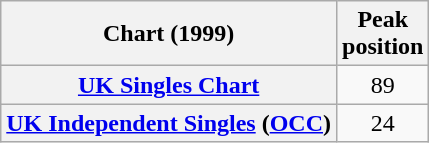<table class="wikitable sortable plainrowheaders">
<tr>
<th>Chart (1999)</th>
<th>Peak<br>position</th>
</tr>
<tr>
<th scope="row"><a href='#'>UK Singles Chart</a></th>
<td style="text-align:center;">89</td>
</tr>
<tr>
<th scope="row"><a href='#'>UK Independent Singles</a> (<a href='#'>OCC</a>)</th>
<td style="text-align:center;">24</td>
</tr>
</table>
